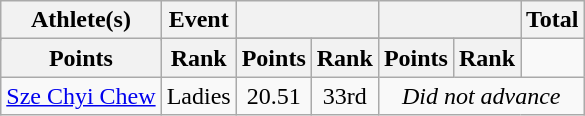<table class="wikitable">
<tr>
<th rowspan="2">Athlete(s)</th>
<th rowspan="2">Event</th>
<th colspan="2"></th>
<th colspan="2"></th>
<th colspan="2">Total</th>
</tr>
<tr>
</tr>
<tr>
<th>Points</th>
<th>Rank</th>
<th>Points</th>
<th>Rank</th>
<th>Points</th>
<th>Rank</th>
</tr>
<tr align="center">
<td align="left"><a href='#'>Sze Chyi Chew</a></td>
<td>Ladies</td>
<td>20.51</td>
<td>33rd</td>
<td colspan=4><em>Did not advance</em></td>
</tr>
</table>
